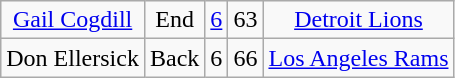<table class=wikitable style="text-align:center">
<tr>
<td><a href='#'>Gail Cogdill</a></td>
<td>End</td>
<td><a href='#'>6</a></td>
<td>63</td>
<td><a href='#'>Detroit Lions</a></td>
</tr>
<tr>
<td>Don Ellersick</td>
<td>Back</td>
<td>6</td>
<td>66</td>
<td><a href='#'>Los Angeles Rams</a></td>
</tr>
</table>
